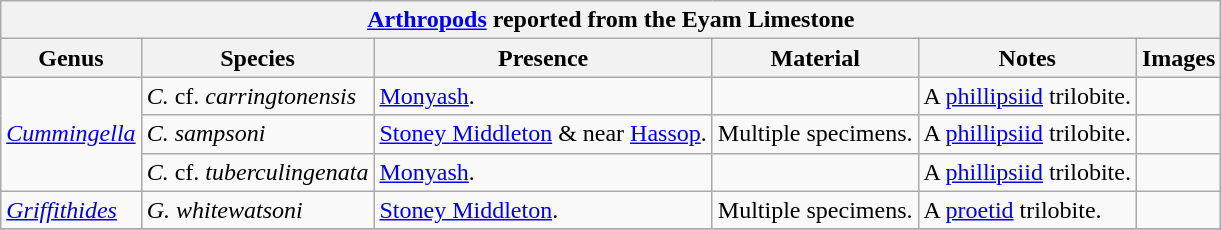<table class="wikitable" align="center">
<tr>
<th colspan="6" align="center"><strong><a href='#'>Arthropods</a> reported from the Eyam Limestone</strong></th>
</tr>
<tr>
<th>Genus</th>
<th>Species</th>
<th>Presence</th>
<th><strong>Material</strong></th>
<th>Notes</th>
<th>Images</th>
</tr>
<tr>
<td rowspan="3"><em><a href='#'>Cummingella</a></em></td>
<td><em>C.</em> cf. <em>carringtonensis</em></td>
<td><a href='#'>Monyash</a>.</td>
<td></td>
<td>A <a href='#'>phillipsiid</a> trilobite.</td>
<td></td>
</tr>
<tr>
<td><em>C. sampsoni</em></td>
<td><a href='#'>Stoney Middleton</a> & near <a href='#'>Hassop</a>.</td>
<td>Multiple specimens.</td>
<td>A <a href='#'>phillipsiid</a> trilobite.</td>
<td></td>
</tr>
<tr>
<td><em>C.</em> cf. <em>tuberculingenata</em></td>
<td><a href='#'>Monyash</a>.</td>
<td></td>
<td>A <a href='#'>phillipsiid</a> trilobite.</td>
<td></td>
</tr>
<tr>
<td><em><a href='#'>Griffithides</a></em></td>
<td><em>G. whitewatsoni</em></td>
<td><a href='#'>Stoney Middleton</a>.</td>
<td>Multiple specimens.</td>
<td>A <a href='#'>proetid</a> trilobite.</td>
<td></td>
</tr>
<tr>
</tr>
</table>
